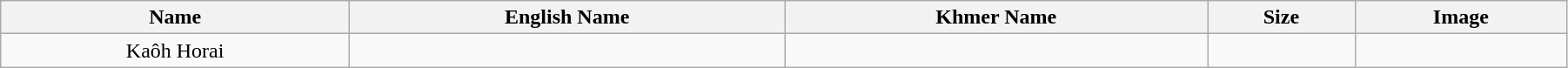<table class="wikitable sortable"  style="text-align:center; width:95%">
<tr>
<th>Name</th>
<th>English Name</th>
<th>Khmer Name</th>
<th>Size</th>
<th>Image</th>
</tr>
<tr>
<td>Kaôh Horai</td>
<td></td>
<td></td>
<td></td>
<td></td>
</tr>
</table>
